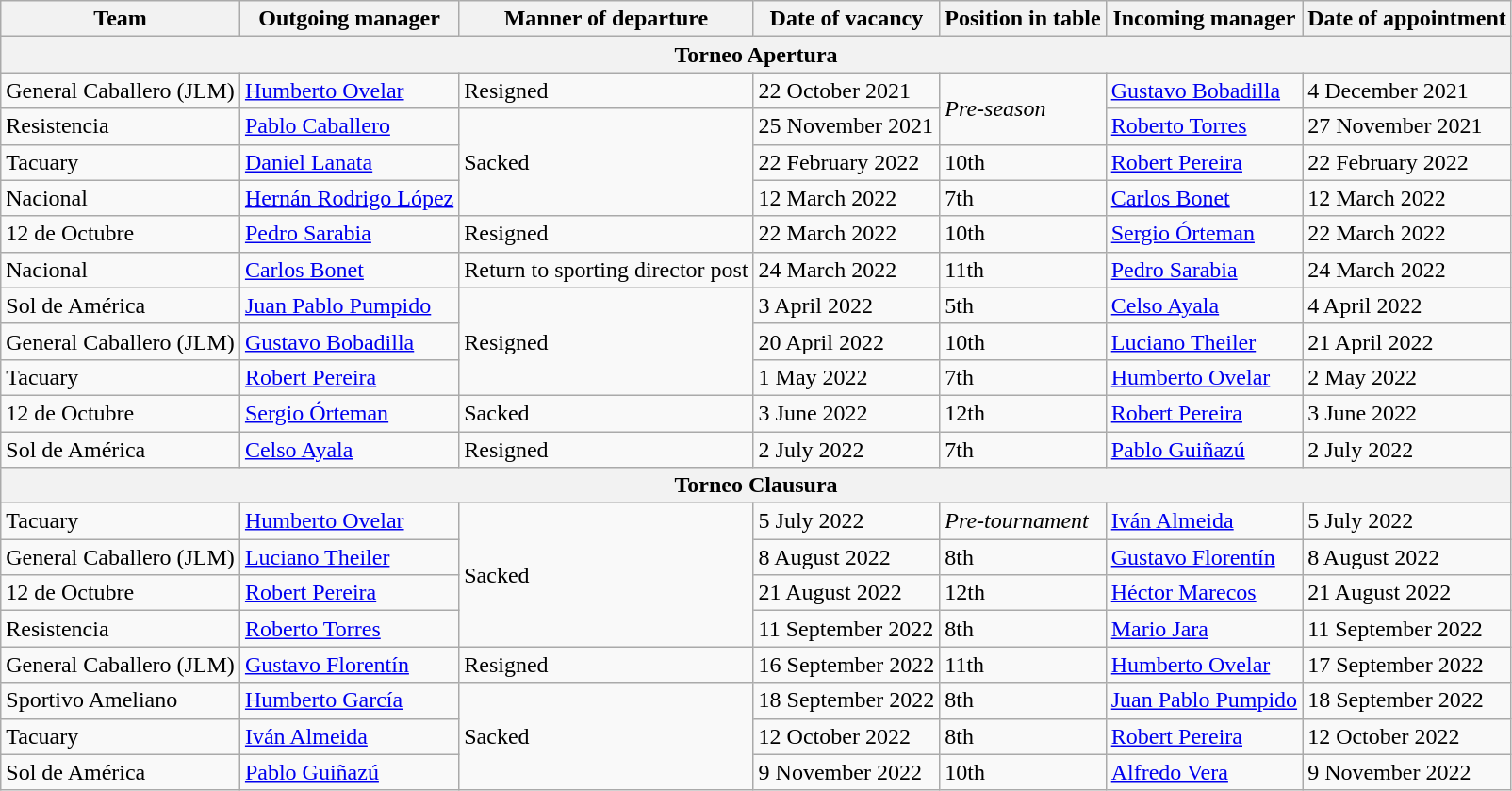<table class="wikitable sortable">
<tr>
<th>Team</th>
<th>Outgoing manager</th>
<th>Manner of departure</th>
<th>Date of vacancy</th>
<th>Position in table</th>
<th>Incoming manager</th>
<th>Date of appointment</th>
</tr>
<tr>
<th colspan=7>Torneo Apertura</th>
</tr>
<tr>
<td>General Caballero (JLM)</td>
<td> <a href='#'>Humberto Ovelar</a></td>
<td>Resigned</td>
<td>22 October 2021</td>
<td rowspan=2><em>Pre-season</em></td>
<td> <a href='#'>Gustavo Bobadilla</a></td>
<td>4 December 2021</td>
</tr>
<tr>
<td>Resistencia</td>
<td> <a href='#'>Pablo Caballero</a></td>
<td rowspan=3>Sacked</td>
<td>25 November 2021</td>
<td> <a href='#'>Roberto Torres</a></td>
<td>27 November 2021</td>
</tr>
<tr>
<td>Tacuary</td>
<td> <a href='#'>Daniel Lanata</a></td>
<td>22 February 2022</td>
<td>10th</td>
<td> <a href='#'>Robert Pereira</a></td>
<td>22 February 2022</td>
</tr>
<tr>
<td>Nacional</td>
<td> <a href='#'>Hernán Rodrigo López</a></td>
<td>12 March 2022</td>
<td>7th</td>
<td> <a href='#'>Carlos Bonet</a></td>
<td>12 March 2022</td>
</tr>
<tr>
<td>12 de Octubre</td>
<td> <a href='#'>Pedro Sarabia</a></td>
<td>Resigned</td>
<td>22 March 2022</td>
<td>10th</td>
<td> <a href='#'>Sergio Órteman</a></td>
<td>22 March 2022</td>
</tr>
<tr>
<td>Nacional</td>
<td> <a href='#'>Carlos Bonet</a></td>
<td>Return to sporting director post</td>
<td>24 March 2022</td>
<td>11th</td>
<td> <a href='#'>Pedro Sarabia</a></td>
<td>24 March 2022</td>
</tr>
<tr>
<td>Sol de América</td>
<td> <a href='#'>Juan Pablo Pumpido</a></td>
<td rowspan=3>Resigned</td>
<td>3 April 2022</td>
<td>5th</td>
<td> <a href='#'>Celso Ayala</a></td>
<td>4 April 2022</td>
</tr>
<tr>
<td>General Caballero (JLM)</td>
<td> <a href='#'>Gustavo Bobadilla</a></td>
<td>20 April 2022</td>
<td>10th</td>
<td> <a href='#'>Luciano Theiler</a></td>
<td>21 April 2022</td>
</tr>
<tr>
<td>Tacuary</td>
<td> <a href='#'>Robert Pereira</a></td>
<td>1 May 2022</td>
<td>7th</td>
<td> <a href='#'>Humberto Ovelar</a></td>
<td>2 May 2022</td>
</tr>
<tr>
<td>12 de Octubre</td>
<td> <a href='#'>Sergio Órteman</a></td>
<td>Sacked</td>
<td>3 June 2022</td>
<td>12th</td>
<td> <a href='#'>Robert Pereira</a></td>
<td>3 June 2022</td>
</tr>
<tr>
<td>Sol de América</td>
<td> <a href='#'>Celso Ayala</a></td>
<td>Resigned</td>
<td>2 July 2022</td>
<td>7th</td>
<td> <a href='#'>Pablo Guiñazú</a></td>
<td>2 July 2022</td>
</tr>
<tr>
<th colspan=7>Torneo Clausura</th>
</tr>
<tr>
<td>Tacuary</td>
<td> <a href='#'>Humberto Ovelar</a></td>
<td rowspan=4>Sacked</td>
<td>5 July 2022</td>
<td><em>Pre-tournament</em></td>
<td> <a href='#'>Iván Almeida</a></td>
<td>5 July 2022</td>
</tr>
<tr>
<td>General Caballero (JLM)</td>
<td> <a href='#'>Luciano Theiler</a></td>
<td>8 August 2022</td>
<td>8th</td>
<td> <a href='#'>Gustavo Florentín</a></td>
<td>8 August 2022</td>
</tr>
<tr>
<td>12 de Octubre</td>
<td> <a href='#'>Robert Pereira</a></td>
<td>21 August 2022</td>
<td>12th</td>
<td> <a href='#'>Héctor Marecos</a></td>
<td>21 August 2022</td>
</tr>
<tr>
<td>Resistencia</td>
<td> <a href='#'>Roberto Torres</a></td>
<td>11 September 2022</td>
<td>8th</td>
<td> <a href='#'>Mario Jara</a></td>
<td>11 September 2022</td>
</tr>
<tr>
<td>General Caballero (JLM)</td>
<td> <a href='#'>Gustavo Florentín</a></td>
<td>Resigned</td>
<td>16 September 2022</td>
<td>11th</td>
<td> <a href='#'>Humberto Ovelar</a></td>
<td>17 September 2022</td>
</tr>
<tr>
<td>Sportivo Ameliano</td>
<td> <a href='#'>Humberto García</a></td>
<td rowspan=3>Sacked</td>
<td>18 September 2022</td>
<td>8th</td>
<td> <a href='#'>Juan Pablo Pumpido</a></td>
<td>18 September 2022</td>
</tr>
<tr>
<td>Tacuary</td>
<td> <a href='#'>Iván Almeida</a></td>
<td>12 October 2022</td>
<td>8th</td>
<td> <a href='#'>Robert Pereira</a></td>
<td>12 October 2022</td>
</tr>
<tr>
<td>Sol de América</td>
<td> <a href='#'>Pablo Guiñazú</a></td>
<td>9 November 2022</td>
<td>10th</td>
<td> <a href='#'>Alfredo Vera</a></td>
<td>9 November 2022</td>
</tr>
</table>
